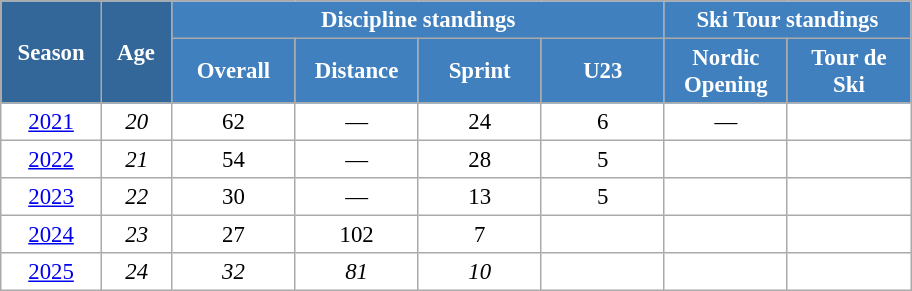<table class="wikitable" style="font-size:95%; text-align:center; border:grey solid 1px; border-collapse:collapse; background:#ffffff;">
<tr>
<th style="background-color:#369; color:white; width:60px;" rowspan="2"> Season </th>
<th style="background-color:#369; color:white; width:40px;" rowspan="2"> Age </th>
<th style="background-color:#4180be; color:white;" colspan="4">Discipline standings</th>
<th style="background-color:#4180be; color:white;" colspan="3">Ski Tour standings</th>
</tr>
<tr>
<th style="background-color:#4180be; color:white; width:75px;">Overall</th>
<th style="background-color:#4180be; color:white; width:75px;">Distance</th>
<th style="background-color:#4180be; color:white; width:75px;">Sprint</th>
<th style="background-color:#4180be; color:white; width:75px;">U23</th>
<th style="background-color:#4180be; color:white; width:75px;">Nordic<br>Opening</th>
<th style="background-color:#4180be; color:white; width:75px;">Tour de<br>Ski</th>
</tr>
<tr>
<td><a href='#'>2021</a></td>
<td><em>20</em></td>
<td>62</td>
<td>—</td>
<td>24</td>
<td>6</td>
<td>—</td>
<td></td>
</tr>
<tr>
<td><a href='#'>2022</a></td>
<td><em>21</em></td>
<td>54</td>
<td>—</td>
<td>28</td>
<td>5</td>
<td></td>
<td></td>
</tr>
<tr>
<td><a href='#'>2023</a></td>
<td><em>22</em></td>
<td>30</td>
<td>—</td>
<td>13</td>
<td>5</td>
<td></td>
<td></td>
</tr>
<tr>
<td><a href='#'>2024</a></td>
<td><em>23</em></td>
<td>27</td>
<td>102</td>
<td>7</td>
<td></td>
<td></td>
<td></td>
</tr>
<tr>
<td><a href='#'>2025</a></td>
<td><em>24</em></td>
<td><em>32</em></td>
<td><em>81</em></td>
<td><em>10</em></td>
<td></td>
<td></td>
<td></td>
</tr>
</table>
